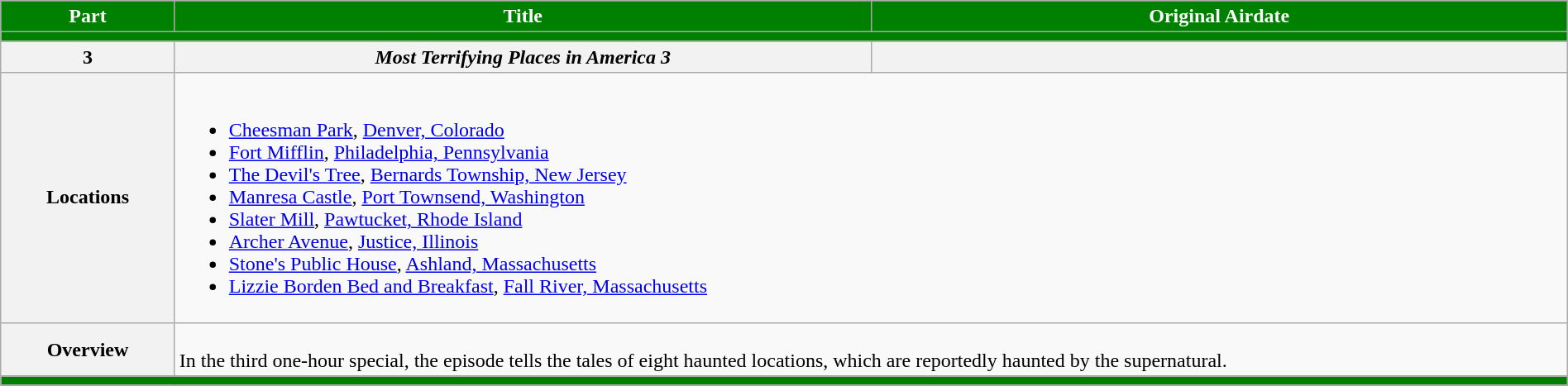<table class="wikitable" style="width:100%;">
<tr style="background:green; color:white;">
<th style="background:green; width:10%;">Part</th>
<th style="background:green; width:40%;">Title</th>
<th style="background:green; width:40%;">Original Airdate</th>
</tr>
<tr>
<td colspan="3" style="background:green;"></td>
</tr>
<tr>
<th>3</th>
<th><em>Most Terrifying Places in America 3</em></th>
<th></th>
</tr>
<tr>
<th>Locations</th>
<td colspan="3"><br><ul><li><a href='#'>Cheesman Park</a>, <a href='#'>Denver, Colorado</a></li><li><a href='#'>Fort Mifflin</a>, <a href='#'>Philadelphia, Pennsylvania</a></li><li><a href='#'>The Devil's Tree</a>, <a href='#'>Bernards Township, New Jersey</a></li><li><a href='#'>Manresa Castle</a>, <a href='#'>Port Townsend, Washington</a></li><li><a href='#'>Slater Mill</a>, <a href='#'>Pawtucket, Rhode Island</a></li><li><a href='#'>Archer Avenue</a>, <a href='#'>Justice, Illinois</a></li><li><a href='#'>Stone's Public House</a>, <a href='#'>Ashland, Massachusetts</a></li><li><a href='#'>Lizzie Borden Bed and Breakfast</a>, <a href='#'>Fall River, Massachusetts</a></li></ul></td>
</tr>
<tr>
<th>Overview</th>
<td colspan="3"><br>In the third one-hour special, the episode tells the tales of eight haunted locations, which are reportedly haunted by the supernatural.</td>
</tr>
<tr>
<td colspan="3" style="background:green;"></td>
</tr>
</table>
